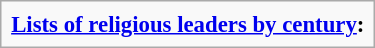<table class="infobox" style="font-size: 95%">
<tr>
<td><strong><a href='#'>Lists of religious leaders by century</a>:</strong><br></td>
</tr>
</table>
